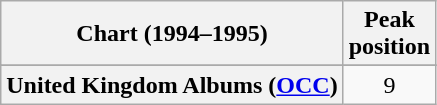<table class="wikitable sortable plainrowheaders" style="text-align:center">
<tr>
<th scope="col">Chart (1994–1995)</th>
<th scope="col">Peak<br>position</th>
</tr>
<tr>
</tr>
<tr>
</tr>
<tr>
</tr>
<tr>
</tr>
<tr>
</tr>
<tr>
</tr>
<tr>
</tr>
<tr>
</tr>
<tr>
</tr>
<tr>
<th scope="row">United Kingdom Albums (<a href='#'>OCC</a>)</th>
<td>9</td>
</tr>
</table>
